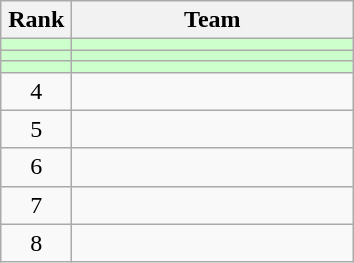<table class="wikitable" style="text-align: center;">
<tr>
<th width=40>Rank</th>
<th width=180>Team</th>
</tr>
<tr bgcolor=#CCFFCC>
<td></td>
<td style="text-align:left;"></td>
</tr>
<tr bgcolor=#CCFFCC>
<td></td>
<td style="text-align:left;"></td>
</tr>
<tr bgcolor=#CCFFCC>
<td></td>
<td style="text-align:left;"></td>
</tr>
<tr align=center>
<td>4</td>
<td style="text-align:left;"></td>
</tr>
<tr align=center>
<td>5</td>
<td style="text-align:left;"></td>
</tr>
<tr align=center>
<td>6</td>
<td style="text-align:left;"></td>
</tr>
<tr align=center>
<td>7</td>
<td style="text-align:left;"></td>
</tr>
<tr align=center>
<td>8</td>
<td style="text-align:left;"></td>
</tr>
</table>
